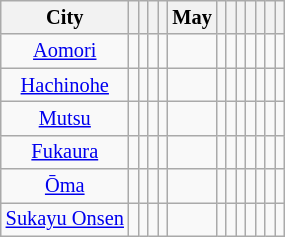<table class="wikitable sortable sort-under" style="text-align: center; font-size: 85%;">
<tr>
<th>City</th>
<th data-sort-type="number"></th>
<th data-sort-type="number"></th>
<th data-sort-type="number"></th>
<th data-sort-type="number"></th>
<th data-sort-type="number">May</th>
<th data-sort-type="number"></th>
<th data-sort-type="number"></th>
<th data-sort-type="number"></th>
<th data-sort-type="number"></th>
<th data-sort-type="number"></th>
<th data-sort-type="number"></th>
<th data-sort-type="number"></th>
</tr>
<tr>
<td><a href='#'>Aomori</a></td>
<td></td>
<td></td>
<td></td>
<td></td>
<td></td>
<td></td>
<td></td>
<td></td>
<td></td>
<td></td>
<td></td>
<td></td>
</tr>
<tr>
<td><a href='#'>Hachinohe</a></td>
<td></td>
<td></td>
<td></td>
<td></td>
<td></td>
<td></td>
<td></td>
<td></td>
<td></td>
<td></td>
<td></td>
<td></td>
</tr>
<tr>
<td><a href='#'>Mutsu</a></td>
<td></td>
<td></td>
<td></td>
<td></td>
<td></td>
<td></td>
<td></td>
<td></td>
<td></td>
<td></td>
<td></td>
<td></td>
</tr>
<tr>
<td><a href='#'>Fukaura</a></td>
<td></td>
<td></td>
<td></td>
<td></td>
<td></td>
<td></td>
<td></td>
<td></td>
<td></td>
<td></td>
<td></td>
<td></td>
</tr>
<tr>
<td><a href='#'>Ōma</a></td>
<td></td>
<td></td>
<td></td>
<td></td>
<td></td>
<td></td>
<td></td>
<td></td>
<td></td>
<td></td>
<td></td>
<td></td>
</tr>
<tr>
<td><a href='#'>Sukayu Onsen</a></td>
<td></td>
<td></td>
<td></td>
<td></td>
<td></td>
<td></td>
<td></td>
<td></td>
<td></td>
<td></td>
<td></td>
<td></td>
</tr>
</table>
